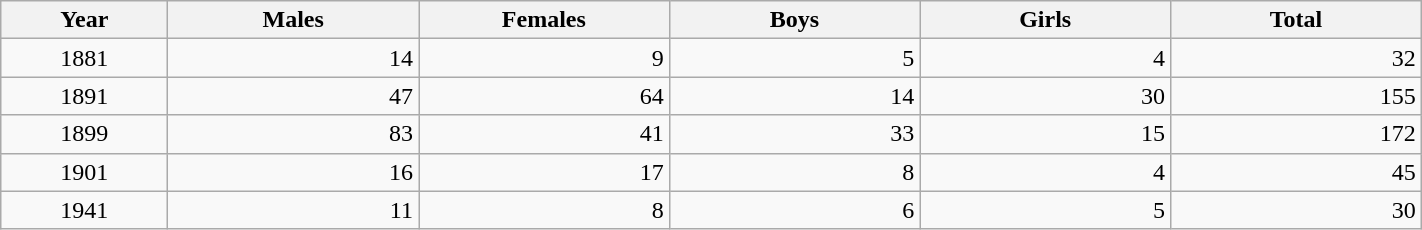<table class="wikitable" width="75%">
<tr>
<th>Year</th>
<th>Males</th>
<th>Females</th>
<th>Boys</th>
<th>Girls</th>
<th>Total</th>
</tr>
<tr>
<td width="10%" align="center">1881</td>
<td width="15%" align="right">14</td>
<td width="15%" align="right">9</td>
<td width="15%" align="right">5</td>
<td width="15%" align="right">4</td>
<td width="15%" align="right">32</td>
</tr>
<tr>
<td width="10%" align="center">1891</td>
<td width="15%" align="right">47</td>
<td width="15%" align="right">64</td>
<td width="15%" align="right">14</td>
<td width="15%" align="right">30</td>
<td width="15%" align="right">155</td>
</tr>
<tr>
<td width="10%" align="center">1899</td>
<td width="15%" align="right">83</td>
<td width="15%" align="right">41</td>
<td width="15%" align="right">33</td>
<td width="15%" align="right">15</td>
<td width="15%" align="right">172</td>
</tr>
<tr>
<td width="10%" align="center">1901</td>
<td width="15%" align="right">16</td>
<td width="15%" align="right">17</td>
<td width="15%" align="right">8</td>
<td width="15%" align="right">4</td>
<td width="15%" align="right">45</td>
</tr>
<tr>
<td width="10%" align="center">1941</td>
<td width="15%" align="right">11</td>
<td width="15%" align="right">8</td>
<td width="15%" align="right">6</td>
<td width="15%" align="right">5</td>
<td width="15%" align="right">30</td>
</tr>
</table>
